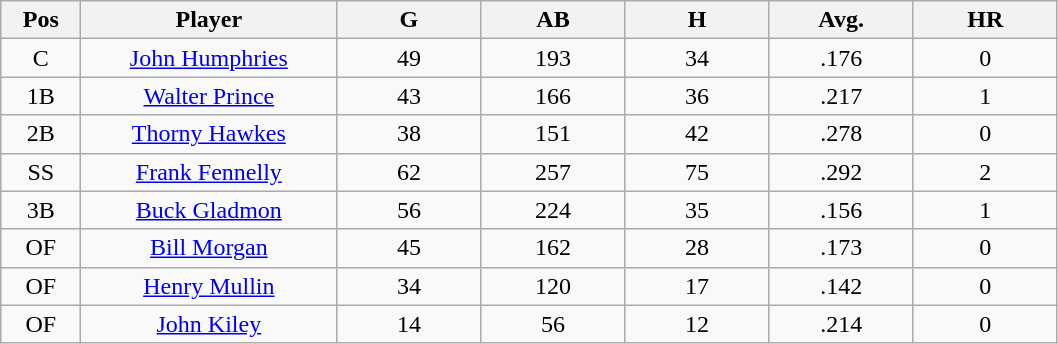<table class="wikitable sortable">
<tr>
<th bgcolor="#DDDDFF" width="5%">Pos</th>
<th bgcolor="#DDDDFF" width="16%">Player</th>
<th bgcolor="#DDDDFF" width="9%">G</th>
<th bgcolor="#DDDDFF" width="9%">AB</th>
<th bgcolor="#DDDDFF" width="9%">H</th>
<th bgcolor="#DDDDFF" width="9%">Avg.</th>
<th bgcolor="#DDDDFF" width="9%">HR</th>
</tr>
<tr align="center">
<td>C</td>
<td><a href='#'>John Humphries</a></td>
<td>49</td>
<td>193</td>
<td>34</td>
<td>.176</td>
<td>0</td>
</tr>
<tr align=center>
<td>1B</td>
<td><a href='#'>Walter Prince</a></td>
<td>43</td>
<td>166</td>
<td>36</td>
<td>.217</td>
<td>1</td>
</tr>
<tr align=center>
<td>2B</td>
<td><a href='#'>Thorny Hawkes</a></td>
<td>38</td>
<td>151</td>
<td>42</td>
<td>.278</td>
<td>0</td>
</tr>
<tr align=center>
<td>SS</td>
<td><a href='#'>Frank Fennelly</a></td>
<td>62</td>
<td>257</td>
<td>75</td>
<td>.292</td>
<td>2</td>
</tr>
<tr align=center>
<td>3B</td>
<td><a href='#'>Buck Gladmon</a></td>
<td>56</td>
<td>224</td>
<td>35</td>
<td>.156</td>
<td>1</td>
</tr>
<tr align=center>
<td>OF</td>
<td><a href='#'>Bill Morgan</a></td>
<td>45</td>
<td>162</td>
<td>28</td>
<td>.173</td>
<td>0</td>
</tr>
<tr align=center>
<td>OF</td>
<td><a href='#'>Henry Mullin</a></td>
<td>34</td>
<td>120</td>
<td>17</td>
<td>.142</td>
<td>0</td>
</tr>
<tr align=center>
<td>OF</td>
<td><a href='#'>John Kiley</a></td>
<td>14</td>
<td>56</td>
<td>12</td>
<td>.214</td>
<td>0</td>
</tr>
</table>
